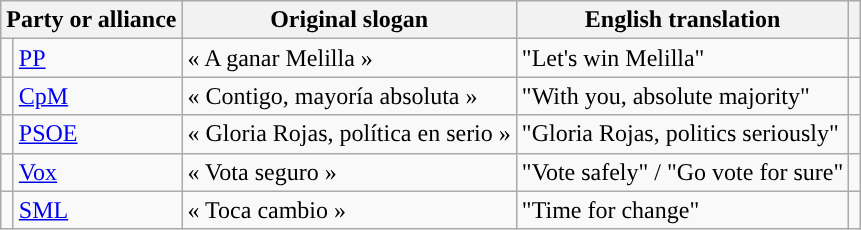<table class="wikitable" style="text-align:left;">
<tr>
<th style="text-align:left;" colspan="2">Party or alliance</th>
<th>Original slogan</th>
<th>English translation</th>
<th></th>
</tr>
<tr>
<td width="1" style="color:inherit;background:"></td>
<td><a href='#'>PP</a></td>
<td>« A ganar Melilla »</td>
<td>"Let's win Melilla"</td>
<td></td>
</tr>
<tr>
<td style="color:inherit;background:"></td>
<td><a href='#'>CpM</a></td>
<td>« Contigo, mayoría absoluta »</td>
<td>"With you, absolute majority"</td>
<td></td>
</tr>
<tr>
<td style="color:inherit;background:"></td>
<td><a href='#'>PSOE</a></td>
<td>« Gloria Rojas, política en serio »</td>
<td>"Gloria Rojas, politics seriously"</td>
<td></td>
</tr>
<tr>
<td style="color:inherit;background:"></td>
<td><a href='#'>Vox</a></td>
<td>« Vota seguro »</td>
<td>"Vote safely" / "Go vote for sure"</td>
<td></td>
</tr>
<tr>
<td style="color:inherit;background:"></td>
<td><a href='#'>SML</a></td>
<td>« Toca cambio »</td>
<td>"Time for change"</td>
<td></td>
</tr>
</table>
